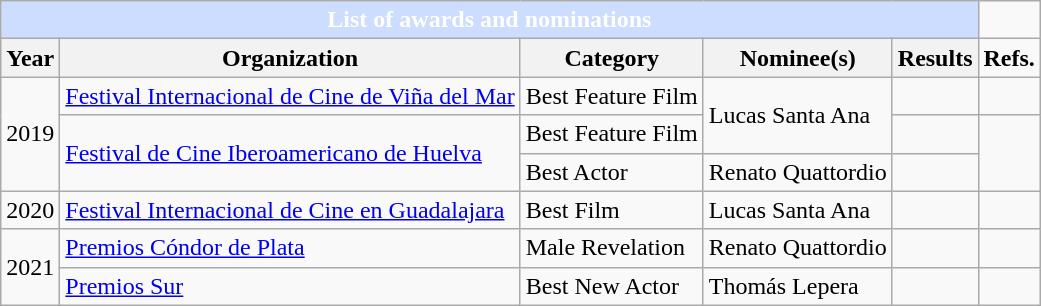<table class="wikitable sortable plainrowheaders">
<tr style="color:white;">
<th colspan="5" style="background:#ccddff; "><span>List of awards and nominations</span></th>
</tr>
<tr>
<th>Year</th>
<th>Organization</th>
<th>Category</th>
<th>Nominee(s)</th>
<th>Results</th>
<td><strong>Refs.</strong></td>
</tr>
<tr>
<td rowspan="3">2019</td>
<td><a href='#'>Festival Internacional de Cine de Viña del Mar</a></td>
<td>Best Feature Film</td>
<td rowspan="2">Lucas Santa Ana</td>
<td></td>
<td></td>
</tr>
<tr>
<td rowspan="2"><a href='#'>Festival de Cine Iberoamericano de Huelva</a></td>
<td>Best Feature Film</td>
<td></td>
<td rowspan="2"></td>
</tr>
<tr>
<td>Best Actor</td>
<td>Renato Quattordio</td>
<td></td>
</tr>
<tr>
<td>2020</td>
<td><a href='#'>Festival Internacional de Cine en Guadalajara</a></td>
<td>Best Film</td>
<td>Lucas Santa Ana</td>
<td></td>
<td></td>
</tr>
<tr>
<td rowspan="2">2021</td>
<td><a href='#'>Premios Cóndor de Plata</a></td>
<td>Male Revelation</td>
<td>Renato Quattordio</td>
<td></td>
<td></td>
</tr>
<tr>
<td><a href='#'>Premios Sur</a></td>
<td>Best New Actor</td>
<td>Thomás Lepera</td>
<td></td>
<td></td>
</tr>
</table>
